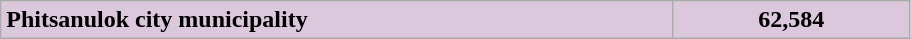<table class="wikitable" style="width:48%; display:inline-table;">
<tr>
<th scope="col" style= "width:74%; background: #dcc8dc; text-align:left;"><strong>Phitsanulok city municipality</strong></th>
<th scope="col" style= "width:26%; background: #dcc8dc; text-align:center;"><strong>62,584</strong></th>
</tr>
</table>
